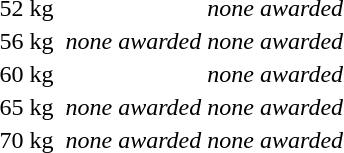<table>
<tr>
<td>52 kg</td>
<td></td>
<td></td>
<td><em>none awarded</em></td>
</tr>
<tr>
<td>56 kg</td>
<td></td>
<td><em>none awarded</em></td>
<td><em>none awarded</em></td>
</tr>
<tr>
<td>60 kg</td>
<td></td>
<td></td>
<td><em>none awarded</em></td>
</tr>
<tr>
<td>65 kg</td>
<td></td>
<td><em>none awarded</em></td>
<td><em>none awarded</em></td>
</tr>
<tr>
<td>70 kg</td>
<td></td>
<td><em>none awarded</em></td>
<td><em>none awarded</em></td>
</tr>
<tr>
</tr>
</table>
